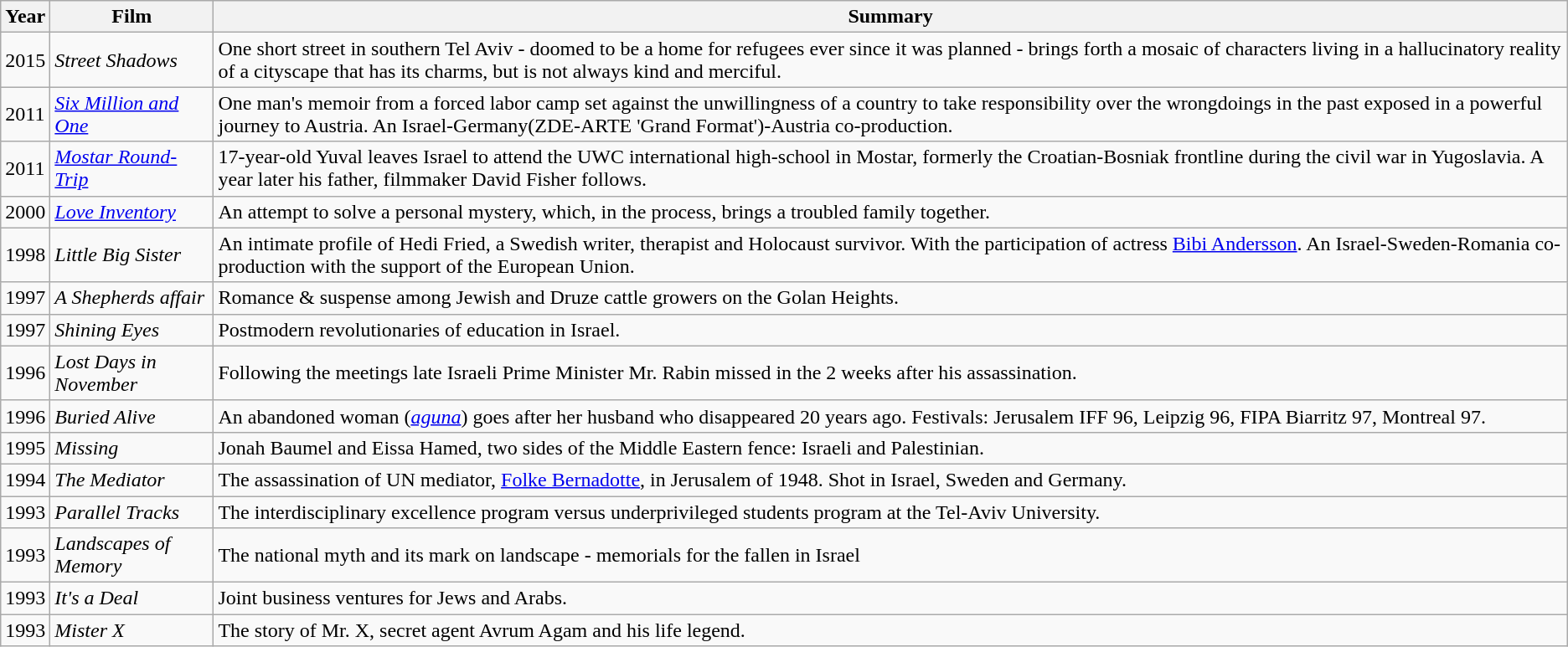<table class="wikitable sortable">
<tr>
<th>Year</th>
<th>Film</th>
<th>Summary</th>
</tr>
<tr>
<td>2015</td>
<td style="text-align:left"><em>Street Shadows</em></td>
<td>One short street in southern Tel Aviv - doomed to be a home for refugees ever since it was planned - brings forth a mosaic of characters living in a hallucinatory reality of a cityscape that has its charms, but is not always kind and merciful.</td>
</tr>
<tr>
<td>2011</td>
<td style="text-align:left"><em><a href='#'>Six Million and One</a></em></td>
<td>One man's memoir from a forced labor camp set against the unwillingness of a country to take responsibility over the wrongdoings in the past exposed in a powerful journey to Austria. An Israel-Germany(ZDE-ARTE 'Grand Format')-Austria co-production.</td>
</tr>
<tr>
<td>2011</td>
<td style="text-align:left"><em><a href='#'>Mostar Round-Trip</a></em></td>
<td>17-year-old Yuval leaves Israel to attend the UWC international high-school in Mostar, formerly the Croatian-Bosniak frontline during the civil war in Yugoslavia. A year later his father, filmmaker David Fisher follows.</td>
</tr>
<tr>
<td>2000</td>
<td style="text-align:left"><em><a href='#'>Love Inventory</a></em></td>
<td>An attempt to solve a personal mystery, which, in the process, brings a troubled family together.</td>
</tr>
<tr>
<td>1998</td>
<td><em>Little Big Sister</em></td>
<td style="text-align:left">An intimate profile of Hedi Fried, a Swedish writer, therapist and Holocaust survivor. With the participation of actress <a href='#'>Bibi Andersson</a>. An Israel-Sweden-Romania co-production with the support of the European Union.</td>
</tr>
<tr>
<td>1997</td>
<td style="text-align:left"><em>A Shepherds affair</em></td>
<td>Romance & suspense among Jewish and Druze cattle growers on the Golan Heights.</td>
</tr>
<tr>
<td>1997</td>
<td style="text-align:left"><em>Shining Eyes</em></td>
<td>Postmodern revolutionaries of education in Israel.</td>
</tr>
<tr>
<td>1996</td>
<td style="text-align:left"><em>Lost Days in November </em></td>
<td>Following the meetings late Israeli Prime Minister Mr. Rabin missed in the 2 weeks after his assassination.</td>
</tr>
<tr>
<td>1996</td>
<td style="text-align:left"><em>Buried Alive</em></td>
<td>An abandoned woman (<em><a href='#'>aguna</a></em>) goes after her husband who disappeared 20 years ago. Festivals: Jerusalem IFF 96, Leipzig 96, FIPA Biarritz 97, Montreal 97.</td>
</tr>
<tr>
<td>1995</td>
<td style="text-align:left"><em>Missing</em></td>
<td>Jonah Baumel and Eissa Hamed, two sides of the Middle Eastern fence: Israeli and Palestinian.</td>
</tr>
<tr>
<td>1994</td>
<td style="text-align:left"><em>The Mediator</em></td>
<td>The assassination of UN mediator, <a href='#'>Folke Bernadotte</a>, in Jerusalem of 1948. Shot in Israel, Sweden and Germany.</td>
</tr>
<tr>
<td>1993</td>
<td style="text-align:left"><em>Parallel Tracks</em></td>
<td>The interdisciplinary excellence program versus underprivileged students program at the Tel-Aviv University.</td>
</tr>
<tr>
<td>1993</td>
<td style="text-align:left"><em>Landscapes of Memory</em></td>
<td>The national myth and its mark on landscape - memorials for the fallen in Israel</td>
</tr>
<tr>
<td>1993</td>
<td style="text-align:left"><em>It's a Deal</em></td>
<td>Joint business ventures for Jews and Arabs.</td>
</tr>
<tr>
<td>1993</td>
<td style="text-align:left"><em>Mister X</em></td>
<td>The story of Mr. X, secret agent Avrum Agam and his life legend.</td>
</tr>
</table>
